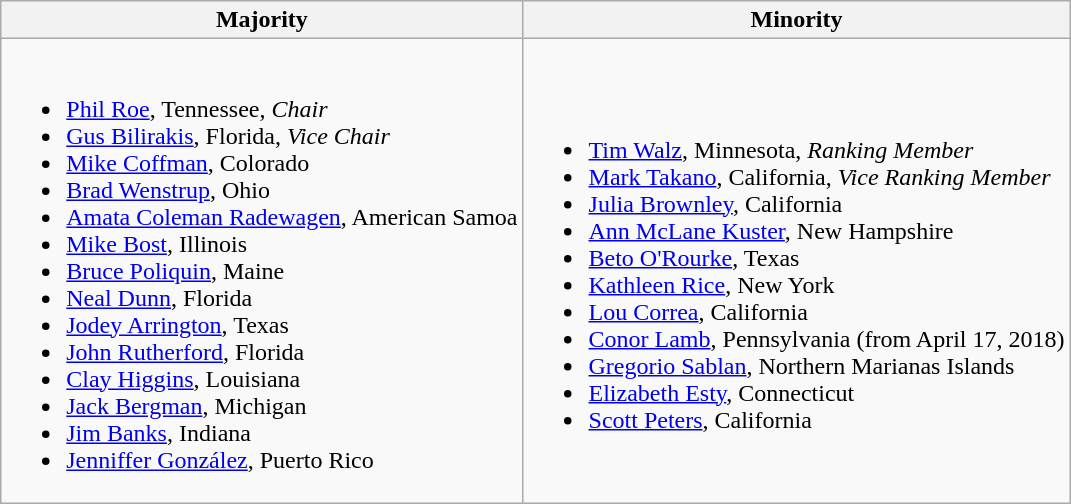<table class=wikitable>
<tr>
<th>Majority</th>
<th>Minority</th>
</tr>
<tr>
<td><br><ul><li><a href='#'>Phil Roe</a>, Tennessee, <em>Chair</em></li><li><a href='#'>Gus Bilirakis</a>, Florida, <em>Vice Chair</em></li><li><a href='#'>Mike Coffman</a>, Colorado</li><li><a href='#'>Brad Wenstrup</a>, Ohio</li><li><a href='#'>Amata Coleman Radewagen</a>, American Samoa</li><li><a href='#'>Mike Bost</a>, Illinois</li><li><a href='#'>Bruce Poliquin</a>, Maine</li><li><a href='#'>Neal Dunn</a>, Florida</li><li><a href='#'>Jodey Arrington</a>, Texas</li><li><a href='#'>John Rutherford</a>, Florida</li><li><a href='#'>Clay Higgins</a>, Louisiana</li><li><a href='#'>Jack Bergman</a>, Michigan</li><li><a href='#'>Jim Banks</a>, Indiana</li><li><a href='#'>Jenniffer González</a>, Puerto Rico</li></ul></td>
<td><br><ul><li><a href='#'>Tim Walz</a>, Minnesota, <em>Ranking Member</em></li><li><a href='#'>Mark Takano</a>, California, <em>Vice Ranking Member</em></li><li><a href='#'>Julia Brownley</a>, California</li><li><a href='#'>Ann McLane Kuster</a>, New Hampshire</li><li><a href='#'>Beto O'Rourke</a>, Texas</li><li><a href='#'>Kathleen Rice</a>, New York</li><li><a href='#'>Lou Correa</a>, California</li><li><a href='#'>Conor Lamb</a>, Pennsylvania (from April 17, 2018)</li><li><span><a href='#'>Gregorio Sablan</a>, Northern Marianas Islands</span></li><li><a href='#'>Elizabeth Esty</a>, Connecticut</li><li><a href='#'>Scott Peters</a>, California</li></ul></td>
</tr>
</table>
